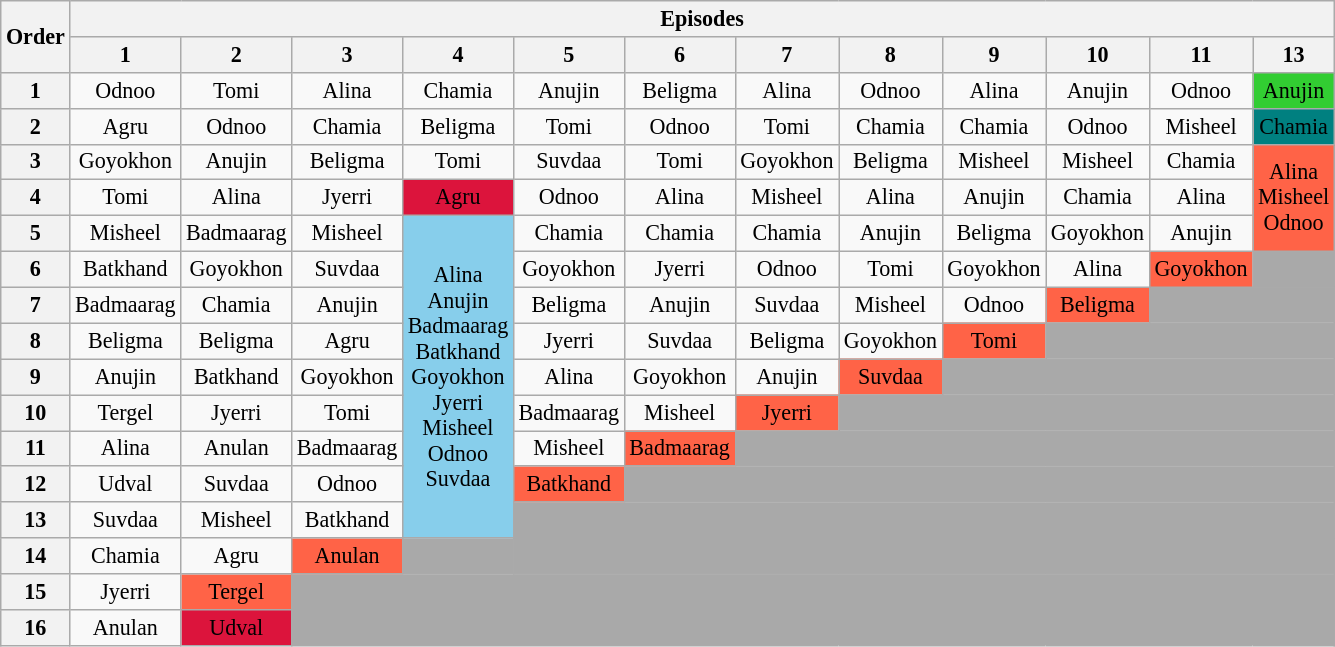<table class="wikitable" style="text-align:center; font-size:92%">
<tr>
<th rowspan=2>Order</th>
<th colspan="14">Episodes</th>
</tr>
<tr>
<th>1</th>
<th>2</th>
<th>3</th>
<th width="65">4</th>
<th>5</th>
<th>6</th>
<th>7</th>
<th>8</th>
<th>9</th>
<th>10</th>
<th>11</th>
<th>13</th>
</tr>
<tr>
<th>1</th>
<td>Odnoo</td>
<td>Tomi</td>
<td>Alina</td>
<td>Chamia</td>
<td>Anujin</td>
<td>Beligma</td>
<td>Alina</td>
<td>Odnoo</td>
<td>Alina</td>
<td>Anujin</td>
<td>Odnoo</td>
<td bgcolor="limegreen">Anujin</td>
</tr>
<tr>
<th>2</th>
<td>Agru</td>
<td>Odnoo</td>
<td>Chamia</td>
<td>Beligma</td>
<td>Tomi</td>
<td>Odnoo</td>
<td>Tomi</td>
<td>Chamia</td>
<td>Chamia</td>
<td>Odnoo</td>
<td>Misheel</td>
<td bgcolor="teal"><span>Chamia</span></td>
</tr>
<tr>
<th>3</th>
<td>Goyokhon</td>
<td>Anujin</td>
<td>Beligma</td>
<td>Tomi</td>
<td>Suvdaa</td>
<td>Tomi</td>
<td>Goyokhon</td>
<td>Beligma</td>
<td>Misheel</td>
<td>Misheel</td>
<td>Chamia</td>
<td rowspan=3 bgcolor="tomato">Alina<br>Misheel<br>Odnoo</td>
</tr>
<tr>
<th>4</th>
<td>Tomi</td>
<td>Alina</td>
<td>Jyerri</td>
<td bgcolor="crimson"><span>Agru</span></td>
<td>Odnoo</td>
<td>Alina</td>
<td>Misheel</td>
<td>Alina</td>
<td>Anujin</td>
<td>Chamia</td>
<td>Alina</td>
</tr>
<tr>
<th>5</th>
<td>Misheel</td>
<td>Badmaarag</td>
<td>Misheel</td>
<td rowspan="9"bgcolor="skyblue">Alina <br> Anujin  <br> Badmaarag <br>Batkhand <br>Goyokhon <br>Jyerri <br>Misheel <br>Odnoo <br> Suvdaa</td>
<td>Chamia</td>
<td>Chamia</td>
<td>Chamia</td>
<td>Anujin</td>
<td>Beligma</td>
<td>Goyokhon</td>
<td>Anujin</td>
</tr>
<tr>
<th>6</th>
<td>Batkhand</td>
<td>Goyokhon</td>
<td>Suvdaa</td>
<td>Goyokhon</td>
<td>Jyerri</td>
<td>Odnoo</td>
<td>Tomi</td>
<td>Goyokhon</td>
<td>Alina</td>
<td bgcolor="tomato">Goyokhon</td>
<td colspan="3" style="background:darkgrey;"></td>
</tr>
<tr>
<th>7</th>
<td>Badmaarag</td>
<td>Chamia</td>
<td>Anujin</td>
<td>Beligma</td>
<td>Anujin</td>
<td>Suvdaa</td>
<td>Misheel</td>
<td>Odnoo</td>
<td bgcolor="tomato">Beligma</td>
<td colspan="4" style="background:darkgrey;"></td>
</tr>
<tr>
<th>8</th>
<td>Beligma</td>
<td>Beligma</td>
<td>Agru</td>
<td>Jyerri</td>
<td>Suvdaa</td>
<td>Beligma</td>
<td>Goyokhon</td>
<td bgcolor="tomato">Tomi</td>
<td colspan="5" style="background:darkgrey;"></td>
</tr>
<tr>
<th>9</th>
<td>Anujin</td>
<td>Batkhand</td>
<td>Goyokhon</td>
<td>Alina</td>
<td>Goyokhon</td>
<td>Anujin</td>
<td bgcolor="tomato">Suvdaa</td>
<td colspan="6" style="background:darkgrey;"></td>
</tr>
<tr>
<th>10</th>
<td>Tergel</td>
<td>Jyerri</td>
<td>Tomi</td>
<td>Badmaarag</td>
<td>Misheel</td>
<td bgcolor="tomato">Jyerri</td>
<td colspan="7" style="background:darkgrey;"></td>
</tr>
<tr>
<th>11</th>
<td>Alina</td>
<td>Anulan</td>
<td>Badmaarag</td>
<td>Misheel</td>
<td style="background:tomato;">Badmaarag</td>
<td colspan="8" style="background:darkgrey;"></td>
</tr>
<tr>
<th>12</th>
<td>Udval</td>
<td>Suvdaa</td>
<td>Odnoo</td>
<td bgcolor="tomato">Batkhand</td>
<td colspan="9" style="background:darkgrey;"></td>
</tr>
<tr>
<th>13</th>
<td>Suvdaa</td>
<td>Misheel</td>
<td>Batkhand</td>
<td colspan="10" rowspan="2" style="background:darkgrey;"></td>
</tr>
<tr>
<th>14</th>
<td>Chamia</td>
<td>Agru</td>
<td bgcolor="tomato">Anulan</td>
<td colspan="11" style="background:darkgrey;"></td>
</tr>
<tr>
<th>15</th>
<td>Jyerri</td>
<td bgcolor="tomato">Tergel</td>
<td colspan="12" rowspan="2" style="background:darkgrey;"></td>
</tr>
<tr>
<th>16</th>
<td>Anulan</td>
<td bgcolor="crimson"><span> Udval</span></td>
</tr>
</table>
